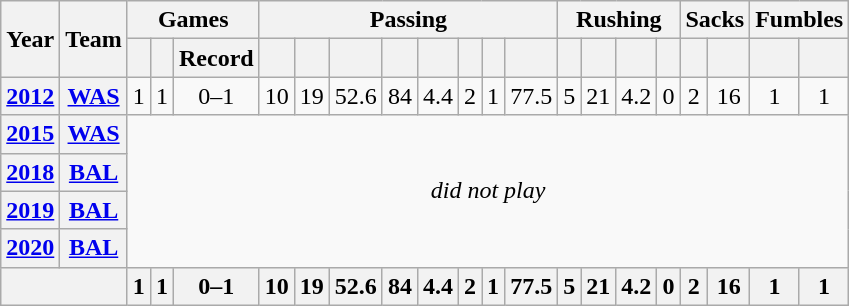<table class="wikitable" style="text-align:center;">
<tr>
<th rowspan="2">Year</th>
<th rowspan="2">Team</th>
<th colspan="3">Games</th>
<th colspan="8">Passing</th>
<th colspan="4">Rushing</th>
<th colspan="2">Sacks</th>
<th colspan="2">Fumbles</th>
</tr>
<tr>
<th></th>
<th></th>
<th>Record</th>
<th></th>
<th></th>
<th></th>
<th></th>
<th></th>
<th></th>
<th></th>
<th></th>
<th></th>
<th></th>
<th></th>
<th></th>
<th></th>
<th></th>
<th></th>
<th></th>
</tr>
<tr>
<th><a href='#'>2012</a></th>
<th><a href='#'>WAS</a></th>
<td>1</td>
<td>1</td>
<td>0–1</td>
<td>10</td>
<td>19</td>
<td>52.6</td>
<td>84</td>
<td>4.4</td>
<td>2</td>
<td>1</td>
<td>77.5</td>
<td>5</td>
<td>21</td>
<td>4.2</td>
<td>0</td>
<td>2</td>
<td>16</td>
<td>1</td>
<td>1</td>
</tr>
<tr>
<th><a href='#'>2015</a></th>
<th><a href='#'>WAS</a></th>
<td colspan="19" rowspan="4"><em>did not play</em></td>
</tr>
<tr>
<th><a href='#'>2018</a></th>
<th><a href='#'>BAL</a></th>
</tr>
<tr>
<th><a href='#'>2019</a></th>
<th><a href='#'>BAL</a></th>
</tr>
<tr>
<th><a href='#'>2020</a></th>
<th><a href='#'>BAL</a></th>
</tr>
<tr>
<th colspan="2"></th>
<th>1</th>
<th>1</th>
<th>0–1</th>
<th>10</th>
<th>19</th>
<th>52.6</th>
<th>84</th>
<th>4.4</th>
<th>2</th>
<th>1</th>
<th>77.5</th>
<th>5</th>
<th>21</th>
<th>4.2</th>
<th>0</th>
<th>2</th>
<th>16</th>
<th>1</th>
<th>1</th>
</tr>
</table>
